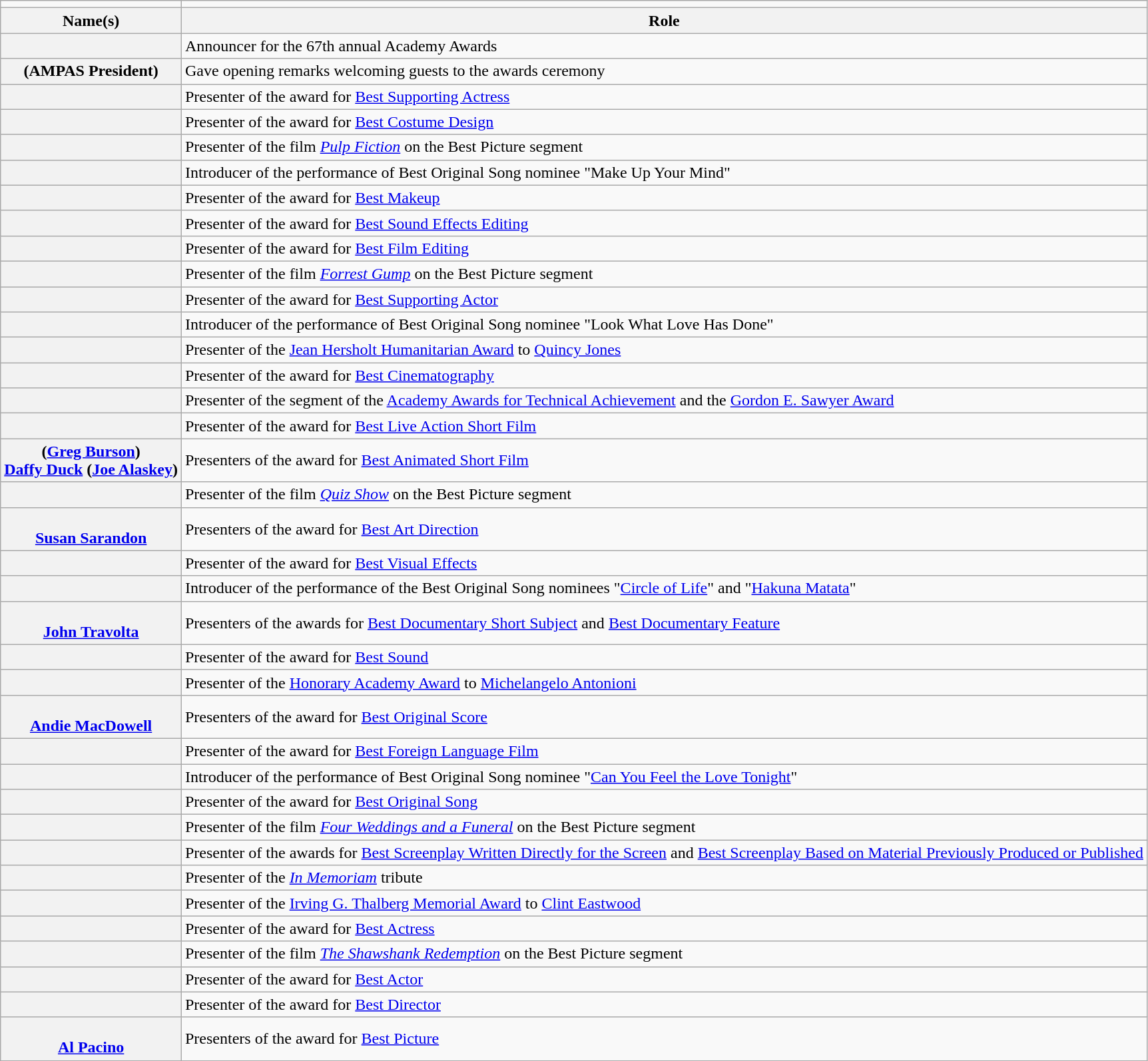<table class="wikitable sortable">
<tr>
<td></td>
</tr>
<tr>
<th scope="col">Name(s)</th>
<th scope="col">Role</th>
</tr>
<tr>
<th scope="row"></th>
<td>Announcer for the 67th annual Academy Awards</td>
</tr>
<tr>
<th scope="row"> (AMPAS President)</th>
<td>Gave opening remarks welcoming guests to the awards ceremony</td>
</tr>
<tr>
<th scope="row"></th>
<td>Presenter of the award for <a href='#'>Best Supporting Actress</a></td>
</tr>
<tr>
<th scope="row"></th>
<td>Presenter of the award for <a href='#'>Best Costume Design</a></td>
</tr>
<tr>
<th scope="row"></th>
<td>Presenter of the film <em><a href='#'>Pulp Fiction</a></em> on the Best Picture segment</td>
</tr>
<tr>
<th scope="row"></th>
<td>Introducer of the performance of Best Original Song nominee "Make Up Your Mind"</td>
</tr>
<tr>
<th scope="row"></th>
<td>Presenter of the award for <a href='#'>Best Makeup</a></td>
</tr>
<tr>
<th scope="row"></th>
<td>Presenter of the award for <a href='#'>Best Sound Effects Editing</a></td>
</tr>
<tr>
<th scope="row"></th>
<td>Presenter of the award for <a href='#'>Best Film Editing</a></td>
</tr>
<tr>
<th scope="row"></th>
<td>Presenter of the film <em><a href='#'>Forrest Gump</a></em> on the Best Picture segment</td>
</tr>
<tr>
<th scope="row"></th>
<td>Presenter of the award for <a href='#'>Best Supporting Actor</a></td>
</tr>
<tr>
<th scope="row"></th>
<td>Introducer of the performance of Best Original Song nominee "Look What Love Has Done"</td>
</tr>
<tr>
<th scope="row"></th>
<td>Presenter of the <a href='#'>Jean Hersholt Humanitarian Award</a> to <a href='#'>Quincy Jones</a></td>
</tr>
<tr>
<th scope="row"></th>
<td>Presenter of the award for <a href='#'>Best Cinematography</a></td>
</tr>
<tr>
<th scope="row"></th>
<td>Presenter of the segment of the <a href='#'>Academy Awards for Technical Achievement</a> and the <a href='#'>Gordon E. Sawyer Award</a></td>
</tr>
<tr>
<th scope="row"></th>
<td>Presenter of the award for <a href='#'>Best Live Action Short Film</a></td>
</tr>
<tr>
<th scope="row"> (<a href='#'>Greg Burson</a>) <br><a href='#'>Daffy Duck</a> (<a href='#'>Joe Alaskey</a>)</th>
<td>Presenters of the award for <a href='#'>Best Animated Short Film</a></td>
</tr>
<tr>
<th scope="row"></th>
<td>Presenter of the film <em><a href='#'>Quiz Show</a></em> on the Best Picture segment</td>
</tr>
<tr>
<th scope="row"><br><a href='#'>Susan Sarandon</a></th>
<td>Presenters of the award for <a href='#'>Best Art Direction</a></td>
</tr>
<tr>
<th scope="row"></th>
<td>Presenter of the award for <a href='#'>Best Visual Effects</a></td>
</tr>
<tr>
<th scope="row"></th>
<td>Introducer of the performance of the Best Original Song nominees "<a href='#'>Circle of Life</a>" and "<a href='#'>Hakuna Matata</a>"</td>
</tr>
<tr>
<th scope="row"><br><a href='#'>John Travolta</a></th>
<td>Presenters of the awards for <a href='#'>Best Documentary Short Subject</a> and <a href='#'>Best Documentary Feature</a></td>
</tr>
<tr>
<th scope="row"></th>
<td>Presenter of the award for <a href='#'>Best Sound</a></td>
</tr>
<tr>
<th scope="row"></th>
<td>Presenter of the <a href='#'>Honorary Academy Award</a> to <a href='#'>Michelangelo Antonioni</a></td>
</tr>
<tr>
<th scope="row"><br><a href='#'>Andie MacDowell</a></th>
<td>Presenters of the award for <a href='#'>Best Original Score</a></td>
</tr>
<tr>
<th scope="row"></th>
<td>Presenter of the award for <a href='#'>Best Foreign Language Film</a></td>
</tr>
<tr>
<th scope="row"></th>
<td>Introducer of the performance of Best Original Song nominee "<a href='#'>Can You Feel the Love Tonight</a>"</td>
</tr>
<tr>
<th scope="row"></th>
<td>Presenter of the award for <a href='#'>Best Original Song</a></td>
</tr>
<tr>
<th scope="row"></th>
<td>Presenter of the film <em><a href='#'>Four Weddings and a Funeral</a></em> on the Best Picture segment</td>
</tr>
<tr>
<th scope="row"></th>
<td>Presenter of the awards for <a href='#'>Best Screenplay Written Directly for the Screen</a> and <a href='#'>Best Screenplay Based on Material Previously Produced or Published</a></td>
</tr>
<tr>
<th scope="row"></th>
<td>Presenter of the <em><a href='#'>In Memoriam</a></em> tribute</td>
</tr>
<tr>
<th scope="row"></th>
<td>Presenter of the <a href='#'>Irving G. Thalberg Memorial Award</a> to <a href='#'>Clint Eastwood</a></td>
</tr>
<tr>
<th scope="row"></th>
<td>Presenter of the award for <a href='#'>Best Actress</a></td>
</tr>
<tr>
<th scope="row"></th>
<td>Presenter of the film <em><a href='#'>The Shawshank Redemption</a></em> on the Best Picture segment</td>
</tr>
<tr>
<th scope="row"></th>
<td>Presenter of the award for <a href='#'>Best Actor</a></td>
</tr>
<tr>
<th scope="row"></th>
<td>Presenter of the award for <a href='#'>Best Director</a></td>
</tr>
<tr>
<th scope="row"><br><a href='#'>Al Pacino</a></th>
<td>Presenters of the award for <a href='#'>Best Picture</a></td>
</tr>
</table>
